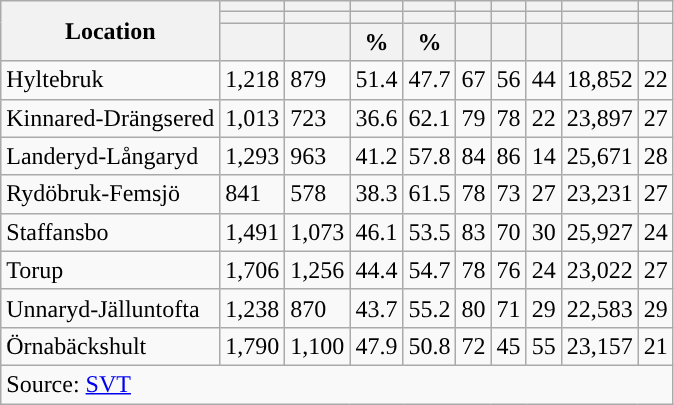<table role="presentation" class="wikitable sortable mw-collapsible">
<tr>
<th rowspan="3">Location</th>
<th></th>
<th></th>
<th></th>
<th></th>
<th></th>
<th></th>
<th></th>
<th></th>
<th></th>
</tr>
<tr>
<th></th>
<th></th>
<th style="background:"></th>
<th style="background:"></th>
<th></th>
<th></th>
<th></th>
<th></th>
<th></th>
</tr>
<tr>
<th data-sort-type="number"></th>
<th data-sort-type="number"></th>
<th data-sort-type="number">%</th>
<th data-sort-type="number">%</th>
<th data-sort-type="number"></th>
<th data-sort-type="number"></th>
<th data-sort-type="number"></th>
<th data-sort-type="number"></th>
<th data-sort-type="number"></th>
</tr>
<tr>
<td align="left">Hyltebruk</td>
<td>1,218</td>
<td>879</td>
<td>51.4</td>
<td>47.7</td>
<td>67</td>
<td>56</td>
<td>44</td>
<td>18,852</td>
<td>22</td>
</tr>
<tr>
<td align="left">Kinnared-Drängsered</td>
<td>1,013</td>
<td>723</td>
<td>36.6</td>
<td>62.1</td>
<td>79</td>
<td>78</td>
<td>22</td>
<td>23,897</td>
<td>27</td>
</tr>
<tr>
<td align="left">Landeryd-Långaryd</td>
<td>1,293</td>
<td>963</td>
<td>41.2</td>
<td>57.8</td>
<td>84</td>
<td>86</td>
<td>14</td>
<td>25,671</td>
<td>28</td>
</tr>
<tr>
<td align="left">Rydöbruk-Femsjö</td>
<td>841</td>
<td>578</td>
<td>38.3</td>
<td>61.5</td>
<td>78</td>
<td>73</td>
<td>27</td>
<td>23,231</td>
<td>27</td>
</tr>
<tr>
<td align="left">Staffansbo</td>
<td>1,491</td>
<td>1,073</td>
<td>46.1</td>
<td>53.5</td>
<td>83</td>
<td>70</td>
<td>30</td>
<td>25,927</td>
<td>24</td>
</tr>
<tr>
<td align="left">Torup</td>
<td>1,706</td>
<td>1,256</td>
<td>44.4</td>
<td>54.7</td>
<td>78</td>
<td>76</td>
<td>24</td>
<td>23,022</td>
<td>27</td>
</tr>
<tr>
<td align="left">Unnaryd-Jälluntofta</td>
<td>1,238</td>
<td>870</td>
<td>43.7</td>
<td>55.2</td>
<td>80</td>
<td>71</td>
<td>29</td>
<td>22,583</td>
<td>29</td>
</tr>
<tr>
<td align="left">Örnabäckshult</td>
<td>1,790</td>
<td>1,100</td>
<td>47.9</td>
<td>50.8</td>
<td>72</td>
<td>45</td>
<td>55</td>
<td>23,157</td>
<td>21</td>
</tr>
<tr>
<td colspan="10" align="left">Source: <a href='#'>SVT</a></td>
</tr>
</table>
